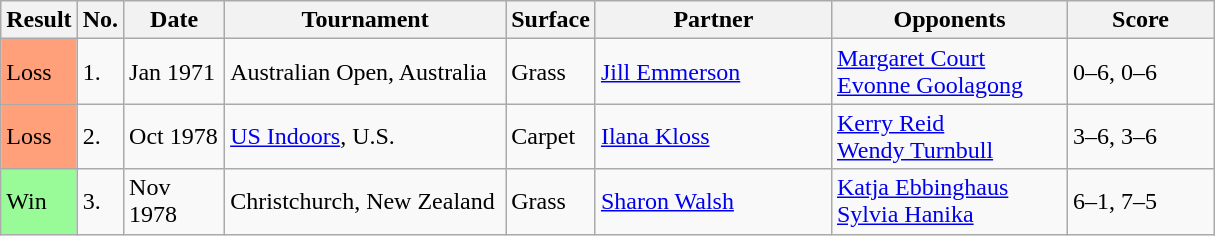<table class="sortable wikitable">
<tr>
<th style="width:40px">Result</th>
<th style="width:20px">No.</th>
<th style="width:60px">Date</th>
<th style="width:180px">Tournament</th>
<th style="width:50px">Surface</th>
<th style="width:150px">Partner</th>
<th style="width:150px">Opponents</th>
<th style="width:90px" class="unsortable">Score</th>
</tr>
<tr>
<td style="background:#ffa07a;">Loss</td>
<td>1.</td>
<td>Jan 1971</td>
<td>Australian Open, Australia</td>
<td>Grass</td>
<td> <a href='#'>Jill Emmerson</a></td>
<td> <a href='#'>Margaret Court</a> <br>  <a href='#'>Evonne Goolagong</a></td>
<td>0–6, 0–6</td>
</tr>
<tr>
<td style="background:#ffa07a;">Loss</td>
<td>2.</td>
<td>Oct 1978</td>
<td><a href='#'>US Indoors</a>, U.S.</td>
<td>Carpet</td>
<td> <a href='#'>Ilana Kloss</a></td>
<td> <a href='#'>Kerry Reid</a> <br>  <a href='#'>Wendy Turnbull</a></td>
<td>3–6, 3–6</td>
</tr>
<tr>
<td style="background:#98fb98;">Win</td>
<td>3.</td>
<td>Nov 1978</td>
<td>Christchurch, New Zealand</td>
<td>Grass</td>
<td> <a href='#'>Sharon Walsh</a></td>
<td> <a href='#'>Katja Ebbinghaus</a> <br>  <a href='#'>Sylvia Hanika</a></td>
<td>6–1, 7–5</td>
</tr>
</table>
